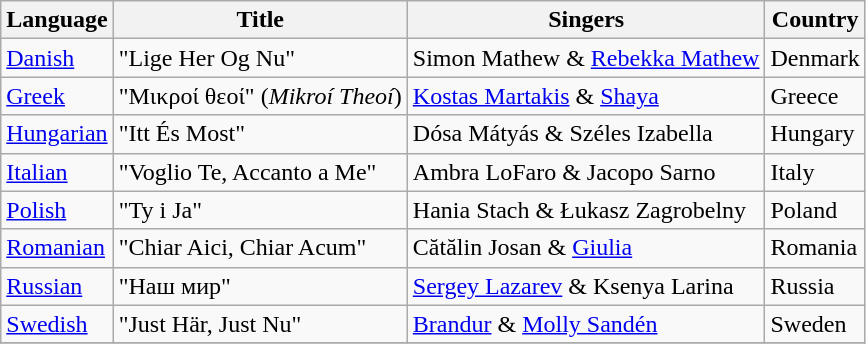<table class="wikitable sortable">
<tr>
<th align="left">Language</th>
<th align="left">Title</th>
<th align="left">Singers</th>
<th align="left">Country</th>
</tr>
<tr>
<td align="left"><a href='#'>Danish</a></td>
<td align="left">"Lige Her Og Nu"</td>
<td align="left">Simon Mathew & <a href='#'>Rebekka Mathew</a></td>
<td align="left">Denmark</td>
</tr>
<tr>
<td align="left"><a href='#'>Greek</a></td>
<td align="left">"Μικροί θεοί" (<em>Mikroí Theoí</em>)</td>
<td align="left"><a href='#'>Kostas Martakis</a> & <a href='#'>Shaya</a></td>
<td align="left">Greece</td>
</tr>
<tr>
<td align="left"><a href='#'>Hungarian</a></td>
<td align="left">"Itt És Most"</td>
<td align="left">Dósa Mátyás & Széles Izabella</td>
<td align="left">Hungary</td>
</tr>
<tr>
<td align="left"><a href='#'>Italian</a></td>
<td align="left">"Voglio Te, Accanto a Me"</td>
<td align="left">Ambra LoFaro & Jacopo Sarno</td>
<td align="left">Italy</td>
</tr>
<tr>
<td align="left"><a href='#'>Polish</a></td>
<td align="left">"Ty i Ja"</td>
<td align="left">Hania Stach & Łukasz Zagrobelny</td>
<td align="left">Poland</td>
</tr>
<tr>
<td align="left"><a href='#'>Romanian</a></td>
<td align="left">"Chiar Aici, Chiar Acum"</td>
<td align="left">Cătălin Josan & <a href='#'>Giulia</a></td>
<td align="left">Romania</td>
</tr>
<tr>
<td align="left"><a href='#'>Russian</a></td>
<td align="left">"Наш мир"</td>
<td align="left"><a href='#'>Sergey Lazarev</a> & Ksenya Larina</td>
<td align="left">Russia</td>
</tr>
<tr>
<td align="left"><a href='#'>Swedish</a></td>
<td align="left">"Just Här, Just Nu"</td>
<td align="left"><a href='#'>Brandur</a> & <a href='#'>Molly Sandén</a></td>
<td align="left">Sweden</td>
</tr>
<tr>
</tr>
</table>
